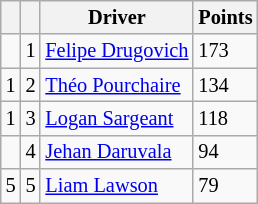<table class="wikitable" style="font-size: 85%;">
<tr>
<th></th>
<th></th>
<th>Driver</th>
<th>Points</th>
</tr>
<tr>
<td align="left"></td>
<td align="center">1</td>
<td> <a href='#'>Felipe Drugovich</a></td>
<td>173</td>
</tr>
<tr>
<td align="left"> 1</td>
<td align="center">2</td>
<td> <a href='#'>Théo Pourchaire</a></td>
<td>134</td>
</tr>
<tr>
<td align="left"> 1</td>
<td align="center">3</td>
<td> <a href='#'>Logan Sargeant</a></td>
<td>118</td>
</tr>
<tr>
<td align="left"></td>
<td align="center">4</td>
<td> <a href='#'>Jehan Daruvala</a></td>
<td>94</td>
</tr>
<tr>
<td align="left"> 5</td>
<td align="center">5</td>
<td> <a href='#'>Liam Lawson</a></td>
<td>79</td>
</tr>
</table>
